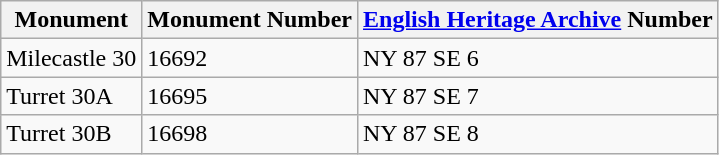<table class="wikitable">
<tr>
<th>Monument</th>
<th>Monument Number</th>
<th><a href='#'>English Heritage Archive</a> Number</th>
</tr>
<tr>
<td>Milecastle 30</td>
<td>16692</td>
<td>NY 87 SE 6</td>
</tr>
<tr>
<td>Turret 30A</td>
<td>16695</td>
<td>NY 87 SE 7</td>
</tr>
<tr>
<td>Turret 30B</td>
<td>16698</td>
<td>NY 87 SE 8</td>
</tr>
</table>
